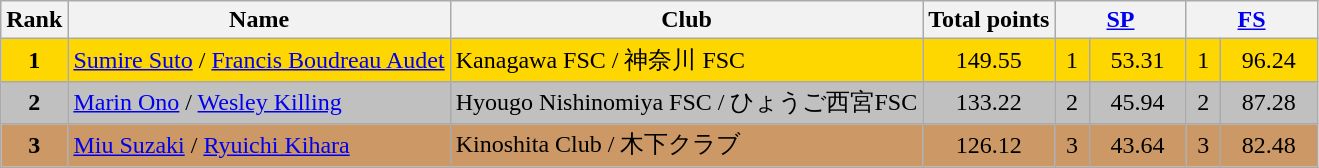<table class="wikitable sortable">
<tr>
<th>Rank</th>
<th>Name</th>
<th>Club</th>
<th>Total points</th>
<th colspan="2" width="80px"><a href='#'>SP</a></th>
<th colspan="2" width="80px"><a href='#'>FS</a></th>
</tr>
<tr bgcolor="gold">
<td align="center"><strong>1</strong></td>
<td><a href='#'>Sumire Suto</a> / <a href='#'>Francis Boudreau Audet</a></td>
<td>Kanagawa FSC / 神奈川 FSC</td>
<td align="center">149.55</td>
<td align="center">1</td>
<td align="center">53.31</td>
<td align="center">1</td>
<td align="center">96.24</td>
</tr>
<tr bgcolor="silver">
<td align="center"><strong>2</strong></td>
<td><a href='#'>Marin Ono</a> / <a href='#'>Wesley Killing</a></td>
<td>Hyougo Nishinomiya FSC / ひょうご西宮FSC</td>
<td align="center">133.22</td>
<td align="center">2</td>
<td align="center">45.94</td>
<td align="center">2</td>
<td align="center">87.28</td>
</tr>
<tr bgcolor="cc9966">
<td align="center"><strong>3</strong></td>
<td><a href='#'>Miu Suzaki</a> / <a href='#'>Ryuichi Kihara</a></td>
<td>Kinoshita Club / 木下クラブ</td>
<td align="center">126.12</td>
<td align="center">3</td>
<td align="center">43.64</td>
<td align="center">3</td>
<td align="center">82.48</td>
</tr>
</table>
